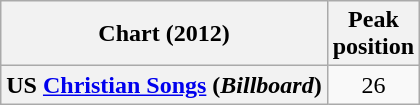<table class="wikitable plainrowheaders" style="text-align:center">
<tr>
<th scope="col">Chart (2012)</th>
<th scope="col">Peak<br>position</th>
</tr>
<tr>
<th scope="row">US <a href='#'>Christian Songs</a> (<em>Billboard</em>)</th>
<td>26</td>
</tr>
</table>
